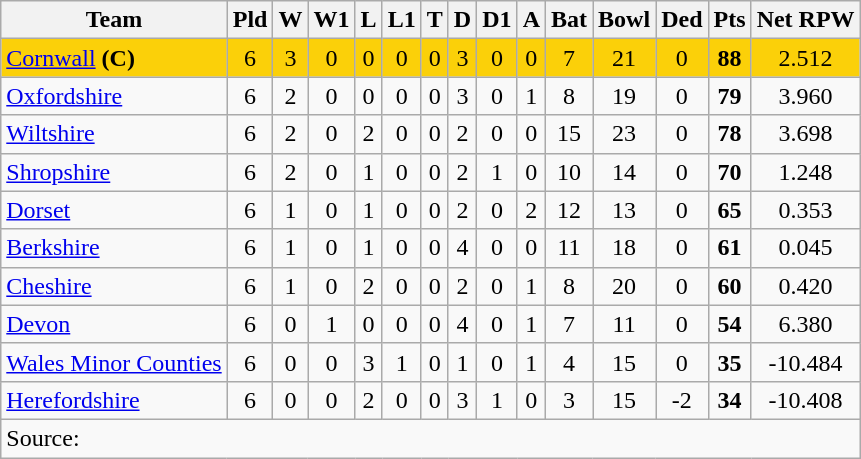<table class="wikitable" style="text-align:center">
<tr>
<th>Team</th>
<th>Pld</th>
<th>W</th>
<th>W1</th>
<th>L</th>
<th>L1</th>
<th>T</th>
<th>D</th>
<th>D1</th>
<th>A</th>
<th>Bat</th>
<th>Bowl</th>
<th>Ded</th>
<th>Pts</th>
<th>Net RPW</th>
</tr>
<tr style="background:#fbd009;">
<td align=left><a href='#'>Cornwall</a> <strong>(C)</strong></td>
<td>6</td>
<td>3</td>
<td>0</td>
<td>0</td>
<td>0</td>
<td>0</td>
<td>3</td>
<td>0</td>
<td>0</td>
<td>7</td>
<td>21</td>
<td>0</td>
<td><strong>88</strong></td>
<td>2.512</td>
</tr>
<tr>
<td align=left><a href='#'>Oxfordshire</a></td>
<td>6</td>
<td>2</td>
<td>0</td>
<td>0</td>
<td>0</td>
<td>0</td>
<td>3</td>
<td>0</td>
<td>1</td>
<td>8</td>
<td>19</td>
<td>0</td>
<td><strong>79</strong></td>
<td>3.960</td>
</tr>
<tr>
<td align=left><a href='#'>Wiltshire</a></td>
<td>6</td>
<td>2</td>
<td>0</td>
<td>2</td>
<td>0</td>
<td>0</td>
<td>2</td>
<td>0</td>
<td>0</td>
<td>15</td>
<td>23</td>
<td>0</td>
<td><strong>78</strong></td>
<td>3.698</td>
</tr>
<tr>
<td align=left><a href='#'>Shropshire</a></td>
<td>6</td>
<td>2</td>
<td>0</td>
<td>1</td>
<td>0</td>
<td>0</td>
<td>2</td>
<td>1</td>
<td>0</td>
<td>10</td>
<td>14</td>
<td>0</td>
<td><strong>70</strong></td>
<td>1.248</td>
</tr>
<tr>
<td align=left><a href='#'>Dorset</a></td>
<td>6</td>
<td>1</td>
<td>0</td>
<td>1</td>
<td>0</td>
<td>0</td>
<td>2</td>
<td>0</td>
<td>2</td>
<td>12</td>
<td>13</td>
<td>0</td>
<td><strong>65</strong></td>
<td>0.353</td>
</tr>
<tr>
<td align=left><a href='#'>Berkshire</a></td>
<td>6</td>
<td>1</td>
<td>0</td>
<td>1</td>
<td>0</td>
<td>0</td>
<td>4</td>
<td>0</td>
<td>0</td>
<td>11</td>
<td>18</td>
<td>0</td>
<td><strong>61</strong></td>
<td>0.045</td>
</tr>
<tr>
<td align=left><a href='#'>Cheshire</a></td>
<td>6</td>
<td>1</td>
<td>0</td>
<td>2</td>
<td>0</td>
<td>0</td>
<td>2</td>
<td>0</td>
<td>1</td>
<td>8</td>
<td>20</td>
<td>0</td>
<td><strong>60</strong></td>
<td>0.420</td>
</tr>
<tr>
<td align=left><a href='#'>Devon</a></td>
<td>6</td>
<td>0</td>
<td>1</td>
<td>0</td>
<td>0</td>
<td>0</td>
<td>4</td>
<td>0</td>
<td>1</td>
<td>7</td>
<td>11</td>
<td>0</td>
<td><strong>54</strong></td>
<td>6.380</td>
</tr>
<tr>
<td align=left><a href='#'>Wales Minor Counties</a></td>
<td>6</td>
<td>0</td>
<td>0</td>
<td>3</td>
<td>1</td>
<td>0</td>
<td>1</td>
<td>0</td>
<td>1</td>
<td>4</td>
<td>15</td>
<td>0</td>
<td><strong>35</strong></td>
<td>-10.484</td>
</tr>
<tr>
<td align=left><a href='#'>Herefordshire</a></td>
<td>6</td>
<td>0</td>
<td>0</td>
<td>2</td>
<td>0</td>
<td>0</td>
<td>3</td>
<td>1</td>
<td>0</td>
<td>3</td>
<td>15</td>
<td>-2</td>
<td><strong>34</strong></td>
<td>-10.408</td>
</tr>
<tr>
<td colspan=15 align="left">Source:</td>
</tr>
</table>
